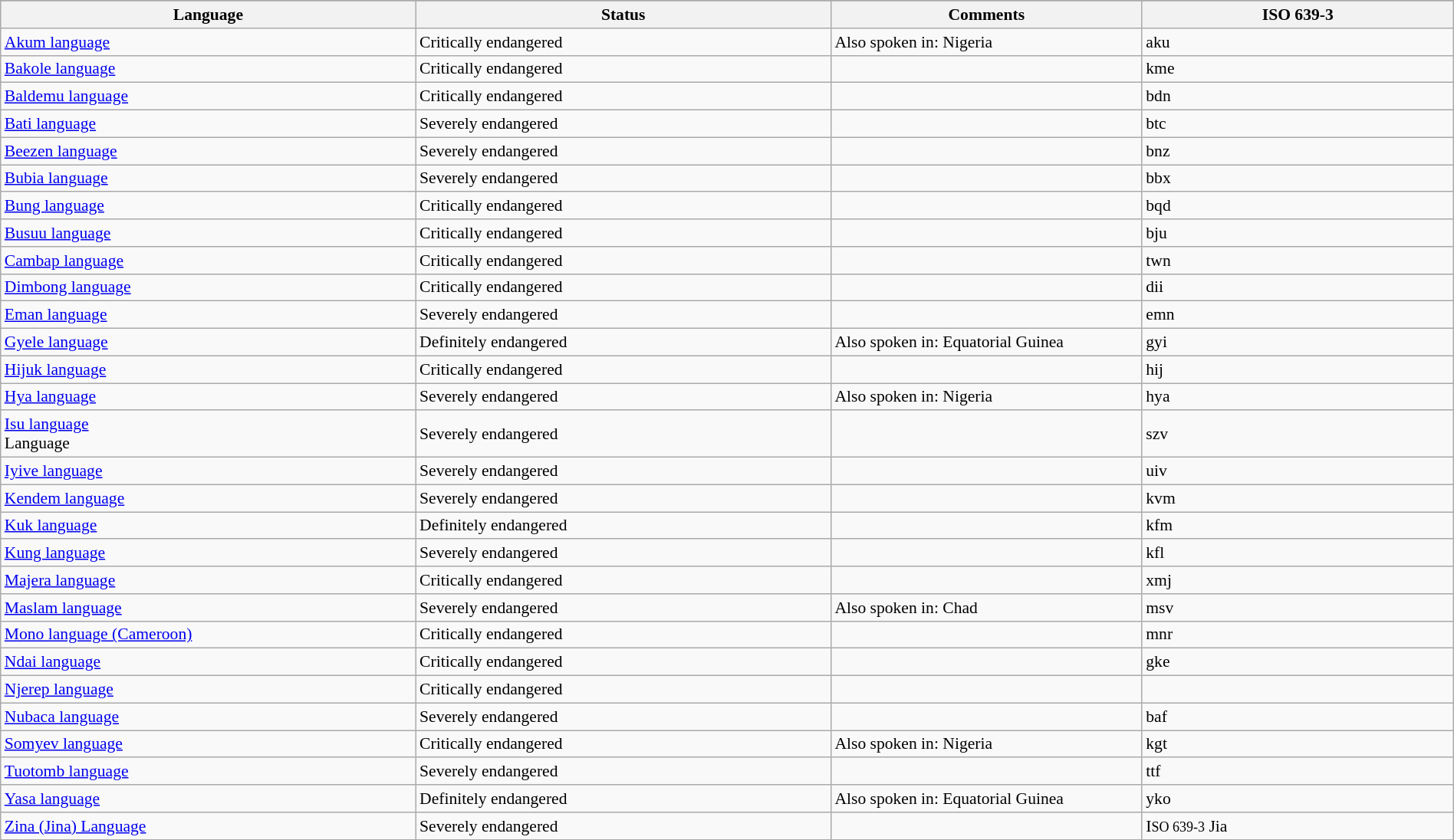<table class="wikitable" style="margin:auto; font-size:90%;">
<tr>
</tr>
<tr>
<th style="width:20%;">Language</th>
<th style="width:20%;">Status</th>
<th style="width:15%;">Comments</th>
<th style="width:15%;">ISO 639-3</th>
</tr>
<tr>
<td><a href='#'>Akum language</a></td>
<td>Critically endangered</td>
<td>Also spoken in: Nigeria</td>
<td>aku</td>
</tr>
<tr>
<td><a href='#'>Bakole language</a></td>
<td>Critically endangered</td>
<td> </td>
<td>kme</td>
</tr>
<tr>
<td><a href='#'>Baldemu language</a></td>
<td>Critically endangered</td>
<td> </td>
<td>bdn</td>
</tr>
<tr>
<td><a href='#'>Bati language</a></td>
<td>Severely endangered</td>
<td> </td>
<td>btc</td>
</tr>
<tr>
<td><a href='#'>Beezen language</a></td>
<td>Severely endangered</td>
<td> </td>
<td>bnz</td>
</tr>
<tr>
<td><a href='#'>Bubia language</a></td>
<td>Severely endangered</td>
<td> </td>
<td>bbx</td>
</tr>
<tr>
<td><a href='#'>Bung language</a></td>
<td>Critically endangered</td>
<td> </td>
<td>bqd</td>
</tr>
<tr>
<td><a href='#'>Busuu language</a></td>
<td>Critically endangered</td>
<td> </td>
<td>bju</td>
</tr>
<tr>
<td><a href='#'>Cambap language</a></td>
<td>Critically endangered</td>
<td> </td>
<td>twn</td>
</tr>
<tr>
<td><a href='#'>Dimbong language</a></td>
<td>Critically endangered</td>
<td> </td>
<td>dii</td>
</tr>
<tr>
<td><a href='#'>Eman language</a></td>
<td>Severely endangered</td>
<td> </td>
<td>emn</td>
</tr>
<tr>
<td><a href='#'>Gyele language</a></td>
<td>Definitely endangered</td>
<td>Also spoken in: Equatorial Guinea</td>
<td>gyi</td>
</tr>
<tr>
<td><a href='#'>Hijuk language</a></td>
<td>Critically endangered</td>
<td> </td>
<td>hij</td>
</tr>
<tr>
<td><a href='#'>Hya language</a></td>
<td>Severely endangered</td>
<td>Also spoken in: Nigeria</td>
<td>hya</td>
</tr>
<tr>
<td><a href='#'>Isu language</a><br>Language</td>
<td>Severely endangered</td>
<td> </td>
<td>szv</td>
</tr>
<tr>
<td><a href='#'>Iyive language</a></td>
<td>Severely endangered</td>
<td> </td>
<td>uiv</td>
</tr>
<tr>
<td><a href='#'>Kendem language</a></td>
<td>Severely endangered</td>
<td> </td>
<td>kvm</td>
</tr>
<tr>
<td><a href='#'>Kuk language</a></td>
<td>Definitely endangered</td>
<td> </td>
<td>kfm</td>
</tr>
<tr>
<td><a href='#'>Kung language</a></td>
<td>Severely endangered</td>
<td> </td>
<td>kfl</td>
</tr>
<tr>
<td><a href='#'>Majera language</a></td>
<td>Critically endangered</td>
<td> </td>
<td>xmj</td>
</tr>
<tr>
<td><a href='#'>Maslam language</a></td>
<td>Severely endangered</td>
<td>Also spoken in: Chad</td>
<td>msv</td>
</tr>
<tr>
<td><a href='#'>Mono language (Cameroon)</a></td>
<td>Critically endangered</td>
<td> </td>
<td>mnr</td>
</tr>
<tr>
<td><a href='#'>Ndai language</a></td>
<td>Critically endangered</td>
<td> </td>
<td>gke</td>
</tr>
<tr>
<td><a href='#'>Njerep language</a></td>
<td>Critically endangered</td>
<td> </td>
<td> </td>
</tr>
<tr>
<td><a href='#'>Nubaca language</a></td>
<td>Severely endangered</td>
<td> </td>
<td>baf</td>
</tr>
<tr>
<td><a href='#'>Somyev language</a></td>
<td>Critically endangered</td>
<td>Also spoken in: Nigeria</td>
<td>kgt</td>
</tr>
<tr>
<td><a href='#'>Tuotomb language</a></td>
<td>Severely endangered</td>
<td> </td>
<td>ttf</td>
</tr>
<tr>
<td><a href='#'>Yasa language</a></td>
<td>Definitely endangered</td>
<td>Also spoken in: Equatorial Guinea</td>
<td>yko</td>
</tr>
<tr>
<td><a href='#'>Zina (Jina) Language</a></td>
<td>Severely endangered</td>
<td></td>
<td>I<small>SO 639-3</small> Jia</td>
</tr>
</table>
